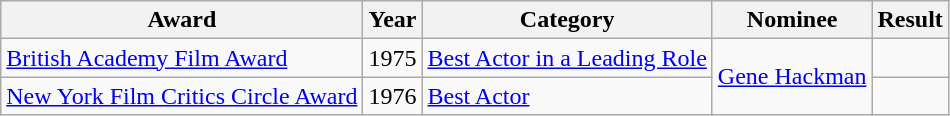<table class="wikitable">
<tr>
<th>Award</th>
<th>Year</th>
<th>Category</th>
<th>Nominee</th>
<th>Result</th>
</tr>
<tr>
<td><a href='#'>British Academy Film Award</a></td>
<td>1975</td>
<td><a href='#'>Best Actor in a Leading Role</a></td>
<td rowspan="2"><a href='#'>Gene Hackman</a></td>
<td><br></td>
</tr>
<tr>
<td><a href='#'>New York Film Critics Circle Award</a></td>
<td>1976</td>
<td><a href='#'>Best Actor</a></td>
<td></td>
</tr>
</table>
